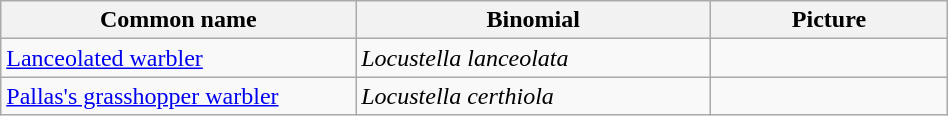<table width=50% class="wikitable">
<tr>
<th width=30%>Common name</th>
<th width=30%>Binomial</th>
<th width=20%>Picture</th>
</tr>
<tr>
<td><a href='#'>Lanceolated warbler</a></td>
<td><em>Locustella lanceolata</em></td>
<td></td>
</tr>
<tr>
<td><a href='#'>Pallas's grasshopper warbler</a></td>
<td><em>Locustella certhiola</em></td>
<td></td>
</tr>
</table>
